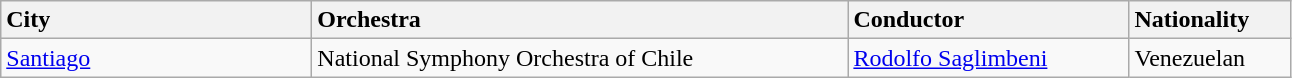<table class="wikitable">
<tr>
<td style="width: 200px; background: #f2f2f2"><strong>City</strong></td>
<td style="width: 350px; background: #f2f2f2"><strong>Orchestra</strong></td>
<td style="width: 180px; background: #f2f2f2"><strong>Conductor</strong></td>
<td style="width: 100px; background: #f2f2f2"><strong>Nationality</strong></td>
</tr>
<tr>
<td><a href='#'>Santiago</a></td>
<td>National Symphony Orchestra of Chile</td>
<td><a href='#'>Rodolfo Saglimbeni</a></td>
<td>Venezuelan</td>
</tr>
</table>
